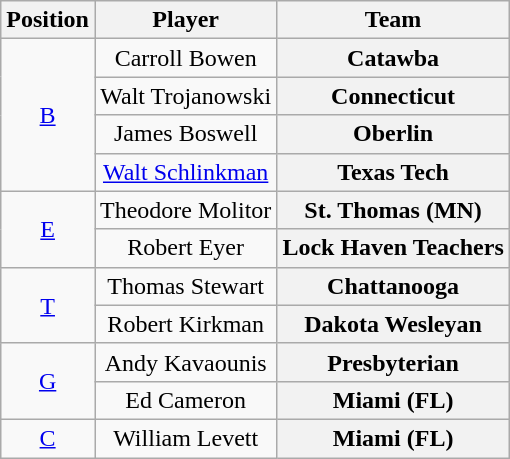<table class="wikitable">
<tr>
<th>Position</th>
<th>Player</th>
<th>Team</th>
</tr>
<tr style="text-align:center;">
<td rowspan="4"><a href='#'>B</a></td>
<td>Carroll Bowen</td>
<th Style = >Catawba</th>
</tr>
<tr style="text-align:center;">
<td>Walt Trojanowski</td>
<th Style = >Connecticut</th>
</tr>
<tr style="text-align:center;">
<td>James Boswell</td>
<th Style = >Oberlin</th>
</tr>
<tr style="text-align:center;">
<td><a href='#'>Walt Schlinkman</a></td>
<th Style = >Texas Tech</th>
</tr>
<tr style="text-align:center;">
<td rowspan="2"><a href='#'>E</a></td>
<td>Theodore Molitor</td>
<th Style = >St. Thomas (MN)</th>
</tr>
<tr style="text-align:center;">
<td>Robert Eyer</td>
<th Style = >Lock Haven Teachers</th>
</tr>
<tr style="text-align:center;">
<td rowspan="2"><a href='#'>T</a></td>
<td>Thomas Stewart</td>
<th Style = >Chattanooga</th>
</tr>
<tr style="text-align:center;">
<td>Robert Kirkman</td>
<th Style = >Dakota Wesleyan</th>
</tr>
<tr style="text-align:center;">
<td rowspan="2"><a href='#'>G</a></td>
<td>Andy Kavaounis</td>
<th Style = >Presbyterian</th>
</tr>
<tr style="text-align:center;">
<td>Ed Cameron</td>
<th Style = >Miami (FL)</th>
</tr>
<tr style="text-align:center;">
<td><a href='#'>C</a></td>
<td>William Levett</td>
<th Style = >Miami (FL)</th>
</tr>
</table>
